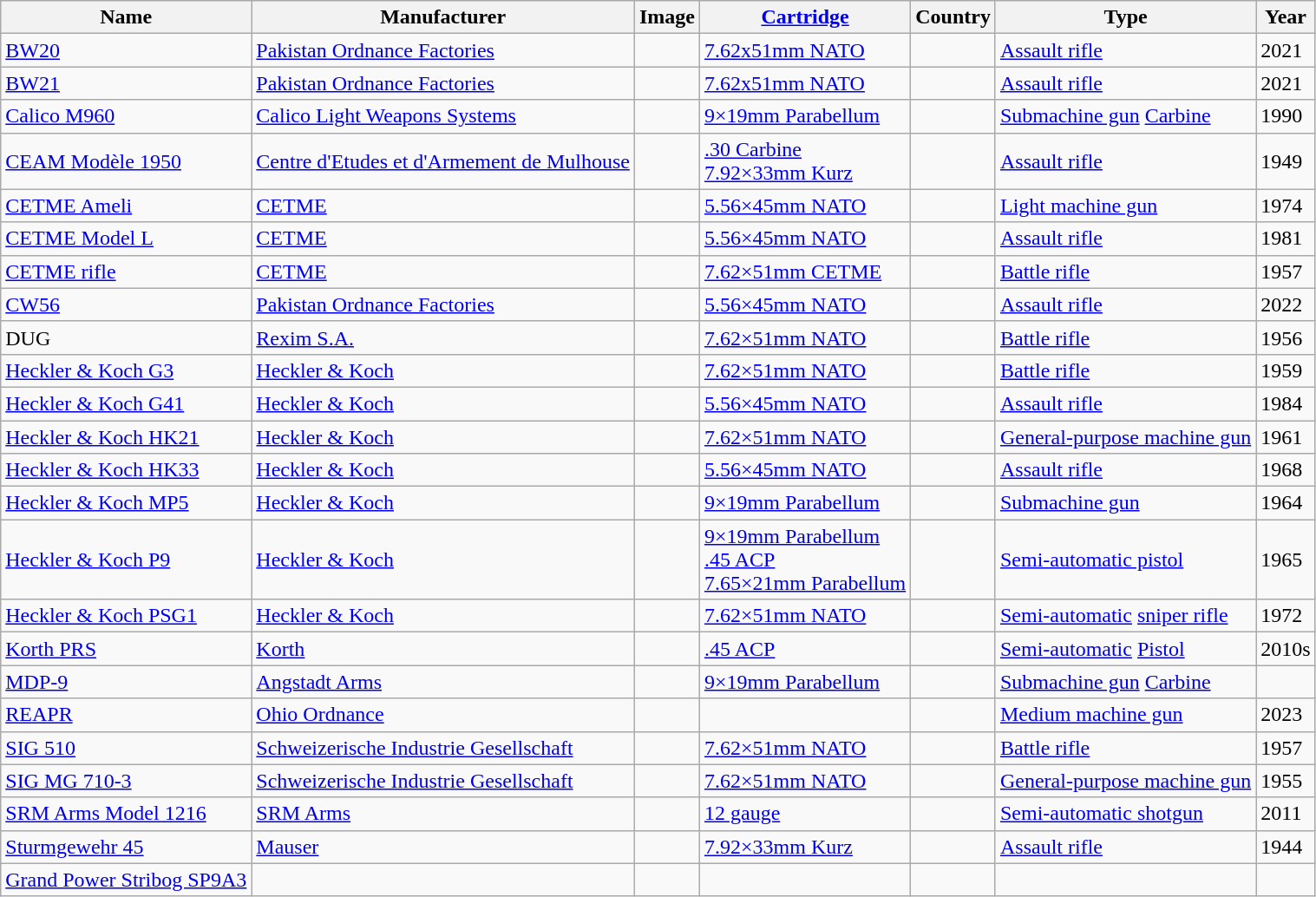<table class="wikitable sortable">
<tr>
<th>Name</th>
<th>Manufacturer</th>
<th class="unsortable">Image</th>
<th><a href='#'>Cartridge</a></th>
<th>Country</th>
<th>Type</th>
<th>Year</th>
</tr>
<tr>
<td><a href='#'>BW20</a></td>
<td><a href='#'>Pakistan Ordnance Factories</a></td>
<td></td>
<td><a href='#'>7.62x51mm NATO</a></td>
<td></td>
<td><a href='#'>Assault rifle</a></td>
<td>2021</td>
</tr>
<tr>
<td><a href='#'>BW21</a></td>
<td><a href='#'>Pakistan Ordnance Factories</a></td>
<td></td>
<td><a href='#'>7.62x51mm NATO</a></td>
<td></td>
<td><a href='#'>Assault rifle</a></td>
<td>2021</td>
</tr>
<tr>
<td><a href='#'>Calico M960</a></td>
<td><a href='#'>Calico Light Weapons Systems</a></td>
<td></td>
<td><a href='#'>9×19mm Parabellum</a></td>
<td></td>
<td><a href='#'>Submachine gun</a> <a href='#'>Carbine</a></td>
<td>1990</td>
</tr>
<tr>
<td><a href='#'>CEAM Modèle 1950</a></td>
<td><a href='#'>Centre d'Etudes et d'Armement de Mulhouse</a></td>
<td></td>
<td><a href='#'>.30 Carbine</a><br><a href='#'>7.92×33mm Kurz</a></td>
<td></td>
<td><a href='#'>Assault rifle</a></td>
<td>1949</td>
</tr>
<tr>
<td><a href='#'>CETME Ameli</a></td>
<td><a href='#'>CETME</a></td>
<td></td>
<td><a href='#'>5.56×45mm NATO</a></td>
<td></td>
<td><a href='#'>Light machine gun</a></td>
<td>1974</td>
</tr>
<tr>
<td><a href='#'>CETME Model L</a></td>
<td><a href='#'>CETME</a></td>
<td></td>
<td><a href='#'>5.56×45mm NATO</a></td>
<td></td>
<td><a href='#'>Assault rifle</a></td>
<td>1981</td>
</tr>
<tr>
<td><a href='#'>CETME rifle</a></td>
<td><a href='#'>CETME</a></td>
<td></td>
<td><a href='#'>7.62×51mm CETME</a></td>
<td></td>
<td><a href='#'>Battle rifle</a></td>
<td>1957</td>
</tr>
<tr>
<td><a href='#'>CW56</a></td>
<td><a href='#'>Pakistan Ordnance Factories</a></td>
<td></td>
<td><a href='#'>5.56×45mm NATO</a></td>
<td></td>
<td><a href='#'>Assault rifle</a></td>
<td>2022</td>
</tr>
<tr>
<td>DUG</td>
<td><a href='#'>Rexim S.A.</a></td>
<td></td>
<td><a href='#'>7.62×51mm NATO</a></td>
<td></td>
<td><a href='#'>Battle rifle</a></td>
<td>1956</td>
</tr>
<tr>
<td><a href='#'>Heckler & Koch G3</a></td>
<td><a href='#'>Heckler & Koch</a></td>
<td></td>
<td><a href='#'>7.62×51mm NATO</a></td>
<td></td>
<td><a href='#'>Battle rifle</a></td>
<td>1959</td>
</tr>
<tr>
<td><a href='#'>Heckler & Koch G41</a></td>
<td><a href='#'>Heckler & Koch</a></td>
<td></td>
<td><a href='#'>5.56×45mm NATO</a></td>
<td></td>
<td><a href='#'>Assault rifle</a></td>
<td>1984</td>
</tr>
<tr>
<td><a href='#'>Heckler & Koch HK21</a></td>
<td><a href='#'>Heckler & Koch</a></td>
<td></td>
<td><a href='#'>7.62×51mm NATO</a></td>
<td></td>
<td><a href='#'>General-purpose machine gun</a></td>
<td>1961</td>
</tr>
<tr>
<td><a href='#'>Heckler & Koch HK33</a></td>
<td><a href='#'>Heckler & Koch</a></td>
<td></td>
<td><a href='#'>5.56×45mm NATO</a></td>
<td></td>
<td><a href='#'>Assault rifle</a></td>
<td>1968</td>
</tr>
<tr>
<td><a href='#'>Heckler & Koch MP5</a></td>
<td><a href='#'>Heckler & Koch</a></td>
<td></td>
<td><a href='#'>9×19mm Parabellum</a></td>
<td></td>
<td><a href='#'>Submachine gun</a></td>
<td>1964</td>
</tr>
<tr>
<td><a href='#'>Heckler & Koch P9</a></td>
<td><a href='#'>Heckler & Koch</a></td>
<td></td>
<td><a href='#'>9×19mm Parabellum</a><br><a href='#'>.45 ACP</a><br><a href='#'>7.65×21mm Parabellum</a></td>
<td></td>
<td><a href='#'>Semi-automatic pistol</a></td>
<td>1965</td>
</tr>
<tr>
<td><a href='#'>Heckler & Koch PSG1</a></td>
<td><a href='#'>Heckler & Koch</a></td>
<td></td>
<td><a href='#'>7.62×51mm NATO</a></td>
<td></td>
<td><a href='#'>Semi-automatic</a> <a href='#'>sniper rifle</a></td>
<td>1972</td>
</tr>
<tr>
<td><a href='#'>Korth PRS</a></td>
<td><a href='#'>Korth</a></td>
<td></td>
<td><a href='#'>.45 ACP</a></td>
<td></td>
<td><a href='#'>Semi-automatic</a> <a href='#'>Pistol</a></td>
<td>2010s</td>
</tr>
<tr>
<td><a href='#'>MDP-9</a></td>
<td><a href='#'>Angstadt Arms</a></td>
<td></td>
<td><a href='#'>9×19mm Parabellum</a></td>
<td></td>
<td><a href='#'>Submachine gun</a> <a href='#'>Carbine</a></td>
<td></td>
</tr>
<tr>
<td><a href='#'>REAPR</a></td>
<td><a href='#'>Ohio Ordnance</a></td>
<td></td>
<td></td>
<td></td>
<td><a href='#'>Medium machine gun</a></td>
<td>2023</td>
</tr>
<tr>
<td><a href='#'>SIG 510</a></td>
<td><a href='#'>Schweizerische Industrie Gesellschaft</a></td>
<td></td>
<td><a href='#'>7.62×51mm NATO</a></td>
<td></td>
<td><a href='#'>Battle rifle</a></td>
<td>1957</td>
</tr>
<tr>
<td><a href='#'>SIG MG 710-3</a></td>
<td><a href='#'>Schweizerische Industrie Gesellschaft</a></td>
<td></td>
<td><a href='#'>7.62×51mm NATO</a></td>
<td></td>
<td><a href='#'>General-purpose machine gun</a></td>
<td>1955</td>
</tr>
<tr>
<td><a href='#'>SRM Arms Model 1216</a></td>
<td><a href='#'>SRM Arms</a></td>
<td></td>
<td><a href='#'>12 gauge</a></td>
<td></td>
<td><a href='#'>Semi-automatic shotgun</a></td>
<td>2011</td>
</tr>
<tr>
<td><a href='#'>Sturmgewehr 45</a></td>
<td><a href='#'>Mauser</a></td>
<td></td>
<td><a href='#'>7.92×33mm Kurz</a></td>
<td></td>
<td><a href='#'>Assault rifle</a></td>
<td>1944</td>
</tr>
<tr>
<td><a href='#'>Grand Power Stribog SP9A3</a></td>
<td></td>
<td></td>
<td></td>
<td></td>
<td></td>
<td></td>
</tr>
</table>
